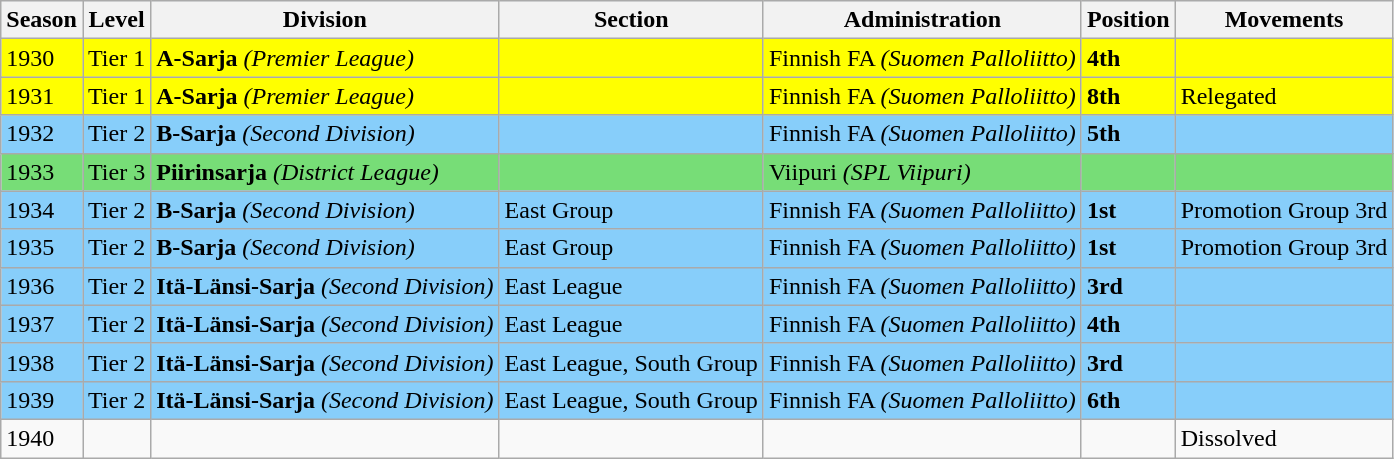<table class="wikitable">
<tr style="background:#f0f6fa;">
<th><strong>Season</strong></th>
<th><strong>Level</strong></th>
<th><strong>Division</strong></th>
<th><strong>Section</strong></th>
<th><strong>Administration</strong></th>
<th><strong>Position</strong></th>
<th><strong>Movements</strong></th>
</tr>
<tr>
<td style="background:#FFFF00;">1930</td>
<td style="background:#FFFF00;">Tier 1</td>
<td style="background:#FFFF00;"><strong>A-Sarja</strong> <em>(Premier League)</em></td>
<td style="background:#FFFF00;"></td>
<td style="background:#FFFF00;">Finnish FA <em>(Suomen Palloliitto)</em></td>
<td style="background:#FFFF00;"><strong>4th</strong></td>
<td style="background:#FFFF00;"></td>
</tr>
<tr>
<td style="background:#FFFF00;">1931</td>
<td style="background:#FFFF00;">Tier 1</td>
<td style="background:#FFFF00;"><strong>A-Sarja</strong> <em>(Premier League)</em></td>
<td style="background:#FFFF00;"></td>
<td style="background:#FFFF00;">Finnish FA <em>(Suomen Palloliitto)</em></td>
<td style="background:#FFFF00;"><strong>8th</strong></td>
<td style="background:#FFFF00;">Relegated</td>
</tr>
<tr>
<td style="background:#87CEFA;">1932</td>
<td style="background:#87CEFA;">Tier 2</td>
<td style="background:#87CEFA;"><strong>B-Sarja</strong> <em>(Second Division)</em></td>
<td style="background:#87CEFA;"></td>
<td style="background:#87CEFA;">Finnish FA <em>(Suomen Palloliitto)</em></td>
<td style="background:#87CEFA;"><strong>5th</strong></td>
<td style="background:#87CEFA;"></td>
</tr>
<tr>
<td style="background:#77DD77;">1933</td>
<td style="background:#77DD77;">Tier 3</td>
<td style="background:#77DD77;"><strong>Piirinsarja</strong> <em>(District League)</em></td>
<td style="background:#77DD77;"></td>
<td style="background:#77DD77;">Viipuri <em>(SPL Viipuri)</em></td>
<td style="background:#77DD77;"></td>
<td style="background:#77DD77;"></td>
</tr>
<tr>
<td style="background:#87CEFA;">1934</td>
<td style="background:#87CEFA;">Tier 2</td>
<td style="background:#87CEFA;"><strong>B-Sarja</strong> <em>(Second Division)</em></td>
<td style="background:#87CEFA;">East Group</td>
<td style="background:#87CEFA;">Finnish FA <em>(Suomen Palloliitto)</em></td>
<td style="background:#87CEFA;"><strong>1st</strong></td>
<td style="background:#87CEFA;">Promotion Group 3rd</td>
</tr>
<tr>
<td style="background:#87CEFA;">1935</td>
<td style="background:#87CEFA;">Tier 2</td>
<td style="background:#87CEFA;"><strong>B-Sarja</strong> <em>(Second Division)</em></td>
<td style="background:#87CEFA;">East Group</td>
<td style="background:#87CEFA;">Finnish FA <em>(Suomen Palloliitto)</em></td>
<td style="background:#87CEFA;"><strong>1st</strong></td>
<td style="background:#87CEFA;">Promotion Group 3rd</td>
</tr>
<tr>
<td style="background:#87CEFA;">1936</td>
<td style="background:#87CEFA;">Tier 2</td>
<td style="background:#87CEFA;"><strong>Itä-Länsi-Sarja</strong> <em>(Second Division)</em></td>
<td style="background:#87CEFA;">East League</td>
<td style="background:#87CEFA;">Finnish FA <em>(Suomen Palloliitto)</em></td>
<td style="background:#87CEFA;"><strong>3rd</strong></td>
<td style="background:#87CEFA;"></td>
</tr>
<tr>
<td style="background:#87CEFA;">1937</td>
<td style="background:#87CEFA;">Tier 2</td>
<td style="background:#87CEFA;"><strong>Itä-Länsi-Sarja</strong> <em>(Second Division)</em></td>
<td style="background:#87CEFA;">East League</td>
<td style="background:#87CEFA;">Finnish FA <em>(Suomen Palloliitto)</em></td>
<td style="background:#87CEFA;"><strong>4th</strong></td>
<td style="background:#87CEFA;"></td>
</tr>
<tr>
<td style="background:#87CEFA;">1938</td>
<td style="background:#87CEFA;">Tier 2</td>
<td style="background:#87CEFA;"><strong>Itä-Länsi-Sarja</strong> <em>(Second Division)</em></td>
<td style="background:#87CEFA;">East League, South Group</td>
<td style="background:#87CEFA;">Finnish FA <em>(Suomen Palloliitto)</em></td>
<td style="background:#87CEFA;"><strong>3rd</strong></td>
<td style="background:#87CEFA;"></td>
</tr>
<tr>
<td style="background:#87CEFA;">1939</td>
<td style="background:#87CEFA;">Tier 2</td>
<td style="background:#87CEFA;"><strong>Itä-Länsi-Sarja</strong> <em>(Second Division)</em></td>
<td style="background:#87CEFA;">East League, South Group</td>
<td style="background:#87CEFA;">Finnish FA <em>(Suomen Palloliitto)</em></td>
<td style="background:#87CEFA;"><strong>6th</strong></td>
<td style="background:#87CEFA;"></td>
</tr>
<tr>
<td style="background:;">1940</td>
<td style="background:;"></td>
<td style="background:;"></td>
<td style="background:;"></td>
<td style="background:;"></td>
<td style="background:;"></td>
<td style="background:;">Dissolved</td>
</tr>
</table>
